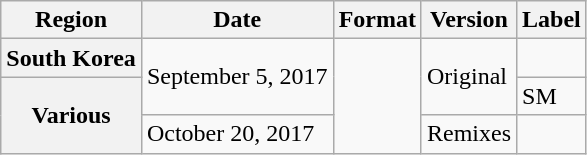<table class="wikitable plainrowheaders">
<tr>
<th scope="col">Region</th>
<th scope="col">Date</th>
<th scope="col">Format</th>
<th scope="col">Version</th>
<th scope="col">Label</th>
</tr>
<tr>
<th scope="row">South Korea</th>
<td rowspan="2">September 5, 2017</td>
<td rowspan="3"></td>
<td rowspan="2">Original</td>
<td></td>
</tr>
<tr>
<th rowspan="2" scope="row">Various</th>
<td>SM</td>
</tr>
<tr>
<td>October 20, 2017</td>
<td>Remixes</td>
<td></td>
</tr>
</table>
